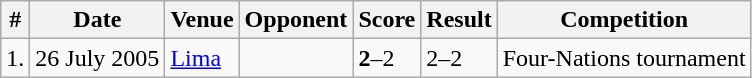<table class="wikitable">
<tr>
<th>#</th>
<th>Date</th>
<th>Venue</th>
<th>Opponent</th>
<th>Score</th>
<th>Result</th>
<th>Competition</th>
</tr>
<tr>
<td>1.</td>
<td>26 July 2005</td>
<td><a href='#'>Lima</a></td>
<td></td>
<td><strong>2</strong>–2</td>
<td>2–2</td>
<td>Four-Nations tournament</td>
</tr>
</table>
